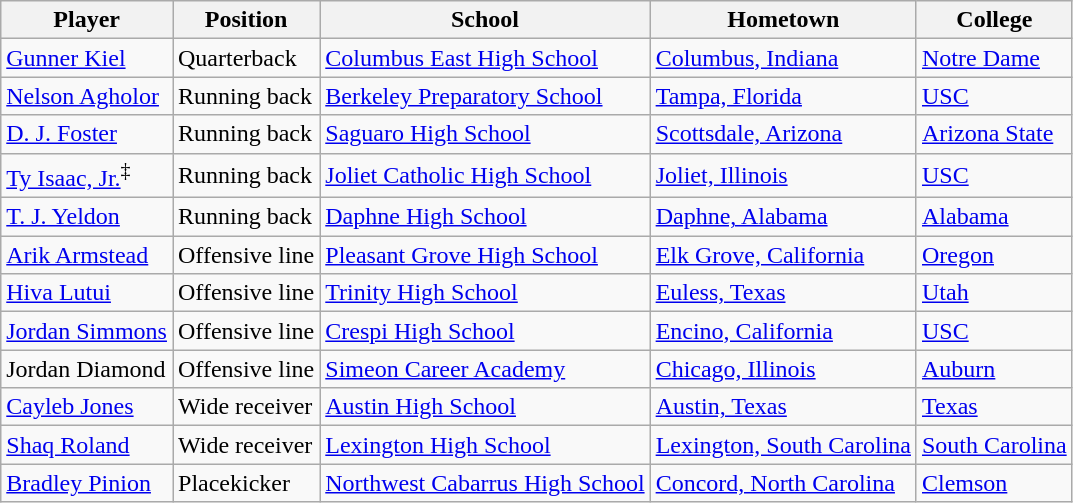<table class="wikitable">
<tr>
<th>Player</th>
<th>Position</th>
<th>School</th>
<th>Hometown</th>
<th>College</th>
</tr>
<tr>
<td><a href='#'>Gunner Kiel</a></td>
<td>Quarterback</td>
<td><a href='#'>Columbus East High School</a></td>
<td><a href='#'>Columbus, Indiana</a></td>
<td><a href='#'>Notre Dame</a></td>
</tr>
<tr>
<td><a href='#'>Nelson Agholor</a></td>
<td>Running back</td>
<td><a href='#'>Berkeley Preparatory School</a></td>
<td><a href='#'>Tampa, Florida</a></td>
<td><a href='#'>USC</a></td>
</tr>
<tr>
<td><a href='#'>D. J. Foster</a></td>
<td>Running back</td>
<td><a href='#'>Saguaro High School</a></td>
<td><a href='#'>Scottsdale, Arizona</a></td>
<td><a href='#'>Arizona State</a></td>
</tr>
<tr>
<td><a href='#'>Ty Isaac, Jr.</a><sup>‡</sup></td>
<td>Running back</td>
<td><a href='#'>Joliet Catholic High School</a></td>
<td><a href='#'>Joliet, Illinois</a></td>
<td><a href='#'>USC</a></td>
</tr>
<tr>
<td><a href='#'>T. J. Yeldon</a></td>
<td>Running back</td>
<td><a href='#'>Daphne High School</a></td>
<td><a href='#'>Daphne, Alabama</a></td>
<td><a href='#'>Alabama</a></td>
</tr>
<tr>
<td><a href='#'>Arik Armstead</a></td>
<td>Offensive line</td>
<td><a href='#'>Pleasant Grove High School</a></td>
<td><a href='#'>Elk Grove, California</a></td>
<td><a href='#'>Oregon</a></td>
</tr>
<tr>
<td><a href='#'>Hiva Lutui</a></td>
<td>Offensive line</td>
<td><a href='#'>Trinity High School</a></td>
<td><a href='#'>Euless, Texas</a></td>
<td><a href='#'>Utah</a></td>
</tr>
<tr>
<td><a href='#'>Jordan Simmons</a></td>
<td>Offensive line</td>
<td><a href='#'>Crespi High School</a></td>
<td><a href='#'>Encino, California</a></td>
<td><a href='#'>USC</a></td>
</tr>
<tr>
<td>Jordan Diamond</td>
<td>Offensive line</td>
<td><a href='#'>Simeon Career Academy</a></td>
<td><a href='#'>Chicago, Illinois</a></td>
<td><a href='#'>Auburn</a></td>
</tr>
<tr>
<td><a href='#'>Cayleb Jones</a></td>
<td>Wide receiver</td>
<td><a href='#'>Austin High School</a></td>
<td><a href='#'>Austin, Texas</a></td>
<td><a href='#'>Texas</a></td>
</tr>
<tr>
<td><a href='#'>Shaq Roland</a></td>
<td>Wide receiver</td>
<td><a href='#'>Lexington High School</a></td>
<td><a href='#'>Lexington, South Carolina</a></td>
<td><a href='#'>South Carolina</a></td>
</tr>
<tr>
<td><a href='#'>Bradley Pinion</a></td>
<td>Placekicker</td>
<td><a href='#'>Northwest Cabarrus High School</a></td>
<td><a href='#'>Concord, North Carolina</a></td>
<td><a href='#'>Clemson</a></td>
</tr>
</table>
